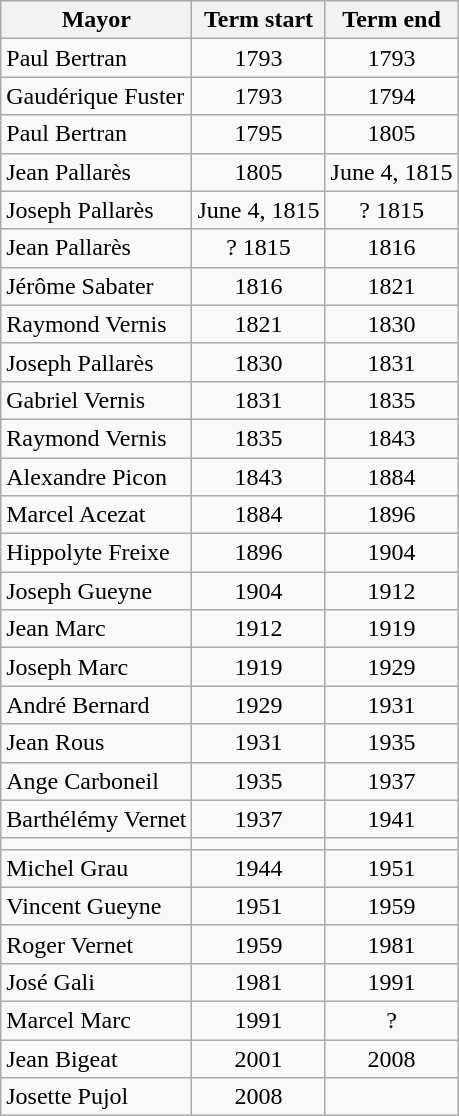<table class="wikitable">
<tr>
<th>Mayor </th>
<th>Term start</th>
<th>Term end</th>
</tr>
<tr>
<td>Paul Bertran</td>
<td align=center>1793</td>
<td align=center>1793</td>
</tr>
<tr>
<td>Gaudérique Fuster</td>
<td align=center>1793</td>
<td align=center>1794</td>
</tr>
<tr>
<td>Paul Bertran</td>
<td align=center>1795</td>
<td align=center>1805</td>
</tr>
<tr>
<td>Jean Pallarès</td>
<td align=center>1805</td>
<td align=center>June 4, 1815</td>
</tr>
<tr>
<td>Joseph Pallarès</td>
<td align=center>June 4, 1815</td>
<td align=center>? 1815</td>
</tr>
<tr>
<td>Jean Pallarès</td>
<td align=center>? 1815</td>
<td align=center>1816</td>
</tr>
<tr>
<td>Jérôme Sabater</td>
<td align=center>1816</td>
<td align=center>1821</td>
</tr>
<tr>
<td>Raymond Vernis</td>
<td align=center>1821</td>
<td align=center>1830</td>
</tr>
<tr>
<td>Joseph Pallarès</td>
<td align=center>1830</td>
<td align=center>1831</td>
</tr>
<tr>
<td>Gabriel Vernis</td>
<td align=center>1831</td>
<td align=center>1835</td>
</tr>
<tr>
<td>Raymond Vernis</td>
<td align=center>1835</td>
<td align=center>1843</td>
</tr>
<tr>
<td>Alexandre Picon</td>
<td align=center>1843</td>
<td align=center>1884</td>
</tr>
<tr>
<td>Marcel Acezat</td>
<td align=center>1884</td>
<td align=center>1896</td>
</tr>
<tr>
<td>Hippolyte Freixe</td>
<td align=center>1896</td>
<td align=center>1904</td>
</tr>
<tr>
<td>Joseph Gueyne</td>
<td align=center>1904</td>
<td align=center>1912</td>
</tr>
<tr>
<td>Jean Marc</td>
<td align=center>1912</td>
<td align=center>1919</td>
</tr>
<tr>
<td>Joseph Marc</td>
<td align=center>1919</td>
<td align=center>1929</td>
</tr>
<tr>
<td>André Bernard</td>
<td align=center>1929</td>
<td align=center>1931</td>
</tr>
<tr>
<td>Jean Rous</td>
<td align=center>1931</td>
<td align=center>1935</td>
</tr>
<tr>
<td>Ange Carboneil</td>
<td align=center>1935</td>
<td align=center>1937</td>
</tr>
<tr>
<td>Barthélémy Vernet</td>
<td align=center>1937</td>
<td align=center>1941</td>
</tr>
<tr>
<td></td>
<td align=center></td>
<td align=center></td>
</tr>
<tr>
<td>Michel Grau</td>
<td align=center>1944</td>
<td align=center>1951</td>
</tr>
<tr>
<td>Vincent Gueyne</td>
<td align=center>1951</td>
<td align=center>1959</td>
</tr>
<tr>
<td>Roger Vernet</td>
<td align=center>1959</td>
<td align=center>1981</td>
</tr>
<tr>
<td>José Gali</td>
<td align=center>1981</td>
<td align=center>1991</td>
</tr>
<tr>
<td>Marcel Marc</td>
<td align=center>1991</td>
<td align=center>?</td>
</tr>
<tr>
<td>Jean Bigeat</td>
<td align=center>2001</td>
<td align=center>2008</td>
</tr>
<tr>
<td>Josette Pujol</td>
<td align=center>2008</td>
<td align=center></td>
</tr>
</table>
